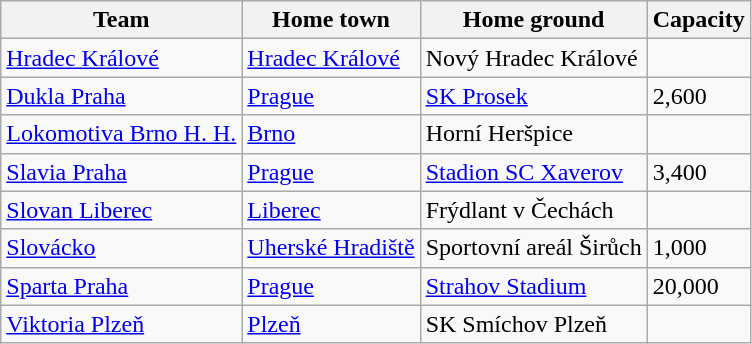<table class="wikitable sortable">
<tr>
<th>Team</th>
<th>Home town</th>
<th>Home ground</th>
<th>Capacity</th>
</tr>
<tr>
<td><a href='#'>Hradec Králové</a></td>
<td><a href='#'>Hradec Králové</a></td>
<td>Nový Hradec Králové</td>
<td></td>
</tr>
<tr>
<td><a href='#'>Dukla Praha</a></td>
<td><a href='#'>Prague</a></td>
<td><a href='#'>SK Prosek</a></td>
<td>2,600</td>
</tr>
<tr>
<td><a href='#'>Lokomotiva Brno H. H.</a></td>
<td><a href='#'>Brno</a></td>
<td>Horní Heršpice</td>
<td></td>
</tr>
<tr>
<td><a href='#'>Slavia Praha</a></td>
<td><a href='#'>Prague</a></td>
<td><a href='#'>Stadion SC Xaverov</a></td>
<td>3,400</td>
</tr>
<tr>
<td><a href='#'>Slovan Liberec</a></td>
<td><a href='#'>Liberec</a></td>
<td>Frýdlant v Čechách</td>
<td></td>
</tr>
<tr>
<td><a href='#'>Slovácko</a></td>
<td><a href='#'>Uherské Hradiště</a></td>
<td>Sportovní areál Širůch</td>
<td>1,000</td>
</tr>
<tr>
<td><a href='#'>Sparta Praha</a></td>
<td><a href='#'>Prague</a></td>
<td><a href='#'>Strahov Stadium</a></td>
<td>20,000</td>
</tr>
<tr>
<td><a href='#'>Viktoria Plzeň</a></td>
<td><a href='#'>Plzeň</a></td>
<td>SK Smíchov Plzeň</td>
<td></td>
</tr>
</table>
